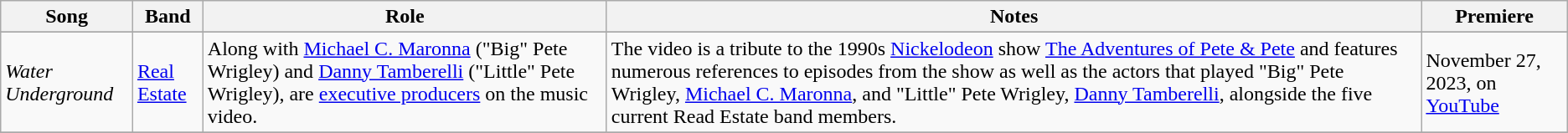<table class="wikitable">
<tr>
<th>Song</th>
<th>Band</th>
<th>Role</th>
<th>Notes</th>
<th>Premiere</th>
</tr>
<tr>
</tr>
<tr>
<td><em>Water Underground</em></td>
<td><a href='#'>Real Estate</a></td>
<td>Along with <a href='#'>Michael C. Maronna</a> ("Big" Pete Wrigley) and <a href='#'>Danny Tamberelli</a> ("Little" Pete Wrigley), are <a href='#'>executive producers</a> on the music video.</td>
<td>The video is a tribute to the 1990s <a href='#'>Nickelodeon</a> show <a href='#'>The Adventures of Pete & Pete</a> and features numerous references to episodes from the show as well as the actors that played "Big" Pete Wrigley, <a href='#'>Michael C. Maronna</a>, and "Little" Pete Wrigley, <a href='#'>Danny Tamberelli</a>, alongside the five current Read Estate band members.</td>
<td>November 27, 2023, on <a href='#'>YouTube</a></td>
</tr>
<tr>
</tr>
</table>
